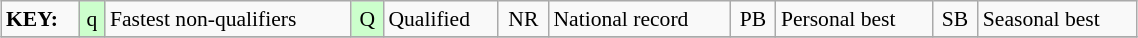<table class="wikitable" style="margin:0.5em auto; font-size:90%;position:relative;" width=60%>
<tr>
<td><strong>KEY:</strong></td>
<td bgcolor=ccffcc align=center>q</td>
<td>Fastest non-qualifiers</td>
<td bgcolor=ccffcc align=center>Q</td>
<td>Qualified</td>
<td align=center>NR</td>
<td>National record</td>
<td align=center>PB</td>
<td>Personal best</td>
<td align=center>SB</td>
<td>Seasonal best</td>
</tr>
<tr>
</tr>
</table>
